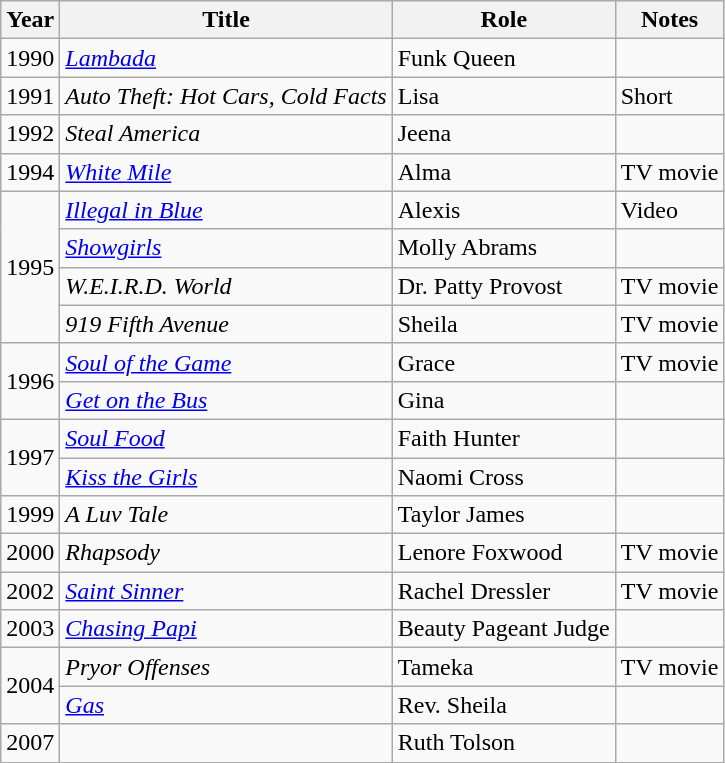<table class="wikitable sortable">
<tr>
<th>Year</th>
<th>Title</th>
<th>Role</th>
<th class="unsortable">Notes</th>
</tr>
<tr>
<td>1990</td>
<td><em><a href='#'>Lambada</a></em></td>
<td>Funk Queen</td>
<td></td>
</tr>
<tr>
<td>1991</td>
<td><em>Auto Theft: Hot Cars, Cold Facts</em></td>
<td>Lisa</td>
<td>Short</td>
</tr>
<tr>
<td>1992</td>
<td><em>Steal America</em></td>
<td>Jeena</td>
<td></td>
</tr>
<tr>
<td>1994</td>
<td><em><a href='#'>White Mile</a></em></td>
<td>Alma</td>
<td>TV movie</td>
</tr>
<tr>
<td rowspan=4>1995</td>
<td><em><a href='#'>Illegal in Blue</a></em></td>
<td>Alexis</td>
<td>Video</td>
</tr>
<tr>
<td><em><a href='#'>Showgirls</a></em></td>
<td>Molly Abrams</td>
<td></td>
</tr>
<tr>
<td><em>W.E.I.R.D. World</em></td>
<td>Dr. Patty Provost</td>
<td>TV movie</td>
</tr>
<tr>
<td><em>919 Fifth Avenue</em></td>
<td>Sheila</td>
<td>TV movie</td>
</tr>
<tr>
<td rowspan=2>1996</td>
<td><em><a href='#'>Soul of the Game</a></em></td>
<td>Grace</td>
<td>TV movie</td>
</tr>
<tr>
<td><em><a href='#'>Get on the Bus</a></em></td>
<td>Gina</td>
<td></td>
</tr>
<tr>
<td rowspan=2>1997</td>
<td><em><a href='#'>Soul Food</a></em></td>
<td>Faith Hunter</td>
<td></td>
</tr>
<tr>
<td><em><a href='#'>Kiss the Girls</a></em></td>
<td>Naomi Cross</td>
<td></td>
</tr>
<tr>
<td>1999</td>
<td><em>A Luv Tale</em></td>
<td>Taylor James</td>
<td></td>
</tr>
<tr>
<td>2000</td>
<td><em>Rhapsody</em></td>
<td>Lenore Foxwood</td>
<td>TV movie</td>
</tr>
<tr>
<td>2002</td>
<td><em><a href='#'>Saint Sinner</a></em></td>
<td>Rachel Dressler</td>
<td>TV movie</td>
</tr>
<tr>
<td>2003</td>
<td><em><a href='#'>Chasing Papi</a></em></td>
<td>Beauty Pageant Judge</td>
<td></td>
</tr>
<tr>
<td rowspan=2>2004</td>
<td><em>Pryor Offenses</em></td>
<td>Tameka</td>
<td>TV movie</td>
</tr>
<tr>
<td><em><a href='#'>Gas</a></em></td>
<td>Rev. Sheila</td>
<td></td>
</tr>
<tr>
<td>2007</td>
<td><em></em></td>
<td>Ruth Tolson</td>
<td></td>
</tr>
</table>
